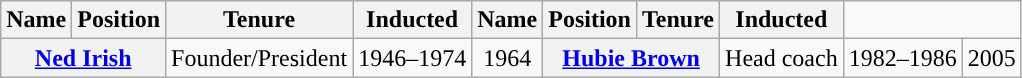<table class="wikitable" style="text-align:center">
<tr>
<th scope="col">Name</th>
<th scope="col">Position</th>
<th scope="col">Tenure</th>
<th scope="col">Inducted</th>
<th scope="col">Name</th>
<th scope="col">Position</th>
<th scope="col">Tenure</th>
<th scope="col">Inducted</th>
</tr>
<tr>
<th scope="row" colspan="2"><a href='#'>Ned Irish</a></th>
<td>Founder/President</td>
<td>1946–1974</td>
<td>1964</td>
<th scope="row" colspan="2"><a href='#'>Hubie Brown</a></th>
<td>Head coach</td>
<td>1982–1986</td>
<td>2005</td>
</tr>
</table>
